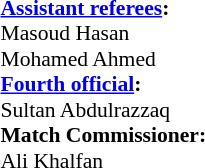<table style="width:100%; font-size:90%">
<tr>
<td><br><strong><a href='#'>Assistant referees</a>:</strong>
<br>Masoud Hasan 
<br>Mohamed Ahmed 
<br><strong><a href='#'>Fourth official</a>:</strong>
<br>Sultan Abdulrazzaq 
<br><strong>Match Commissioner:</strong>
<br>Ali Khalfan</td>
</tr>
</table>
